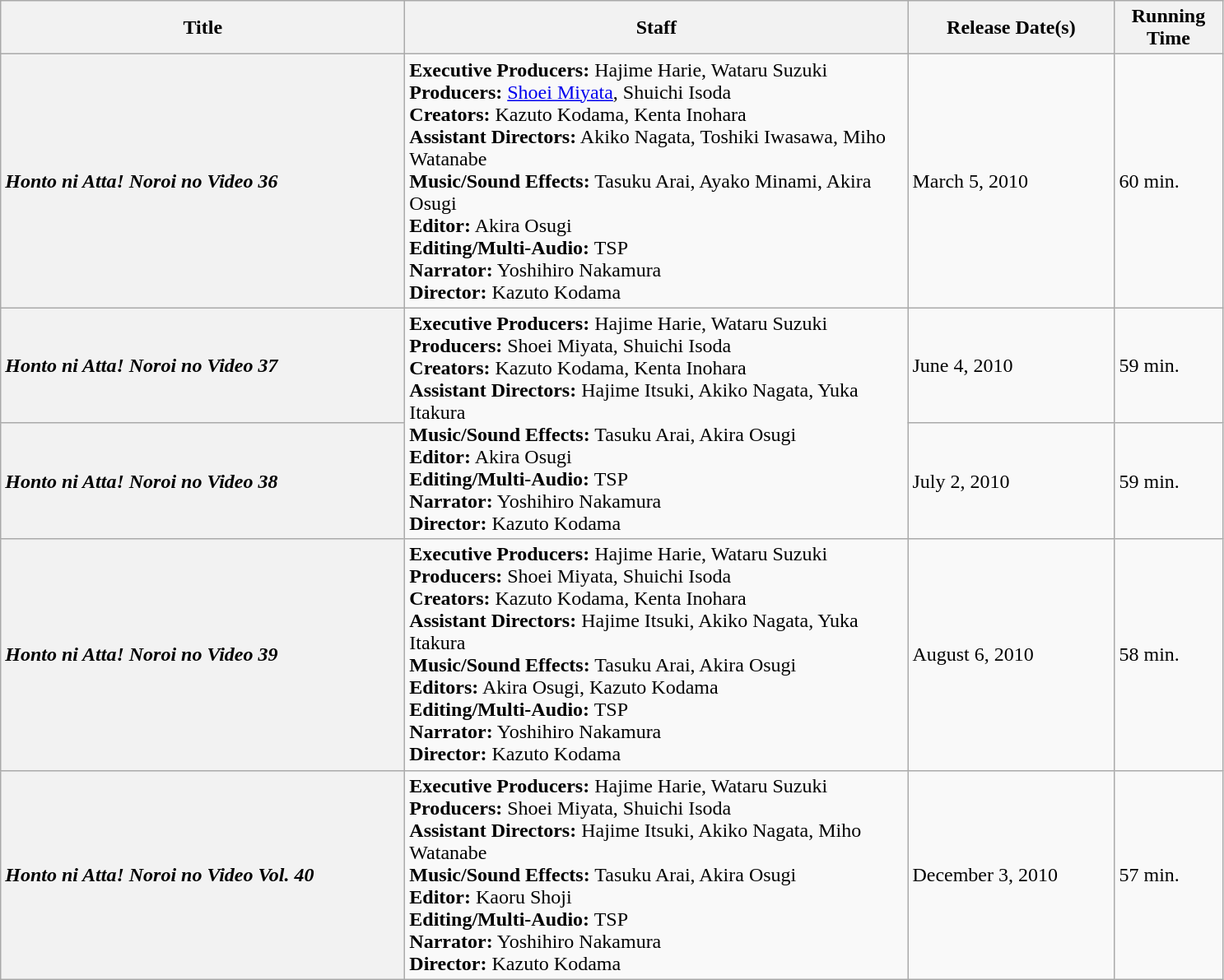<table class="wikitable mw-collapsible mw-collapsed">
<tr>
<th style=width:20.0em>Title</th>
<th style="width:25.0em">Staff</th>
<th style="width:10.0em">Release Date(s)</th>
<th style="width:5.0em">Running Time</th>
</tr>
<tr>
<th style="text-align:left"><em>Honto ni Atta! Noroi no Video 36</em></th>
<td><strong>Executive Producers:</strong> Hajime Harie, Wataru Suzuki<br><strong>Producers:</strong> <a href='#'>Shoei Miyata</a>, Shuichi Isoda<br><strong>Creators:</strong> Kazuto Kodama, Kenta Inohara<br><strong>Assistant Directors:</strong> Akiko Nagata, Toshiki Iwasawa, Miho Watanabe<br><strong>Music/Sound Effects:</strong> Tasuku Arai, Ayako Minami, Akira Osugi<br><strong>Editor:</strong> Akira Osugi<br><strong>Editing/Multi-Audio:</strong> TSP<br><strong>Narrator:</strong> Yoshihiro Nakamura<br><strong>Director:</strong> Kazuto Kodama</td>
<td>March 5, 2010</td>
<td>60 min.</td>
</tr>
<tr>
<th style="text-align:left"><em>Honto ni Atta! Noroi no Video 37</em></th>
<td rowspan="2"><strong>Executive Producers:</strong> Hajime Harie, Wataru Suzuki<br><strong>Producers:</strong> Shoei Miyata, Shuichi Isoda<br><strong>Creators:</strong> Kazuto Kodama, Kenta Inohara<br><strong>Assistant Directors:</strong> Hajime Itsuki, Akiko Nagata, Yuka Itakura<br><strong>Music/Sound Effects:</strong> Tasuku Arai, Akira Osugi<br><strong>Editor:</strong> Akira Osugi<br><strong>Editing/Multi-Audio:</strong> TSP<br><strong>Narrator:</strong> Yoshihiro Nakamura<br><strong>Director:</strong> Kazuto Kodama</td>
<td>June 4, 2010</td>
<td>59 min.</td>
</tr>
<tr>
<th style="text-align:left"><em>Honto ni Atta! Noroi no Video 38</em></th>
<td>July 2, 2010</td>
<td>59 min.</td>
</tr>
<tr>
<th style="text-align:left"><em>Honto ni Atta! Noroi no Video 39</em></th>
<td><strong>Executive Producers:</strong> Hajime Harie, Wataru Suzuki<br><strong>Producers:</strong> Shoei Miyata, Shuichi Isoda<br><strong>Creators:</strong> Kazuto Kodama, Kenta Inohara<br><strong>Assistant Directors:</strong> Hajime Itsuki, Akiko Nagata, Yuka Itakura<br><strong>Music/Sound Effects:</strong> Tasuku Arai, Akira Osugi<br><strong>Editors:</strong> Akira Osugi, Kazuto Kodama<br><strong>Editing/Multi-Audio:</strong> TSP<br><strong>Narrator:</strong> Yoshihiro Nakamura<br><strong>Director:</strong> Kazuto Kodama</td>
<td>August 6, 2010</td>
<td>58 min.</td>
</tr>
<tr>
<th style="text-align:left"><em>Honto ni Atta! Noroi no Video Vol. 40</em></th>
<td><strong>Executive Producers:</strong> Hajime Harie, Wataru Suzuki<br><strong>Producers:</strong> Shoei Miyata, Shuichi Isoda<br><strong>Assistant Directors:</strong> Hajime Itsuki, Akiko Nagata, Miho Watanabe<br><strong>Music/Sound Effects:</strong> Tasuku Arai, Akira Osugi<br><strong>Editor:</strong> Kaoru Shoji<br><strong>Editing/Multi-Audio:</strong> TSP<br><strong>Narrator:</strong> Yoshihiro Nakamura<br><strong>Director:</strong> Kazuto Kodama</td>
<td>December 3, 2010</td>
<td>57 min.</td>
</tr>
</table>
